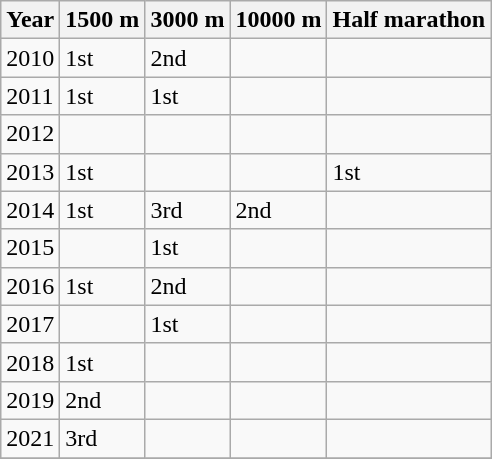<table class="wikitable">
<tr>
<th>Year</th>
<th>1500 m</th>
<th>3000 m</th>
<th>10000 m</th>
<th>Half marathon</th>
</tr>
<tr>
<td>2010</td>
<td>1st</td>
<td>2nd</td>
<td></td>
<td></td>
</tr>
<tr>
<td>2011</td>
<td>1st</td>
<td>1st</td>
<td></td>
<td></td>
</tr>
<tr>
<td>2012</td>
<td></td>
<td></td>
<td></td>
<td></td>
</tr>
<tr>
<td>2013</td>
<td>1st</td>
<td></td>
<td></td>
<td>1st</td>
</tr>
<tr>
<td>2014</td>
<td>1st</td>
<td>3rd</td>
<td>2nd</td>
<td></td>
</tr>
<tr>
<td>2015</td>
<td></td>
<td>1st</td>
<td></td>
<td></td>
</tr>
<tr>
<td>2016</td>
<td>1st</td>
<td>2nd</td>
<td></td>
<td></td>
</tr>
<tr>
<td>2017</td>
<td></td>
<td>1st</td>
<td></td>
<td></td>
</tr>
<tr>
<td>2018</td>
<td>1st</td>
<td></td>
<td></td>
<td></td>
</tr>
<tr>
<td>2019</td>
<td>2nd</td>
<td></td>
<td></td>
<td></td>
</tr>
<tr>
<td>2021</td>
<td>3rd</td>
<td></td>
<td></td>
<td></td>
</tr>
<tr>
</tr>
</table>
